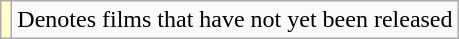<table class="wikitable">
<tr>
<td style="background:#ffc;"></td>
<td>Denotes films that have not yet been released</td>
</tr>
</table>
